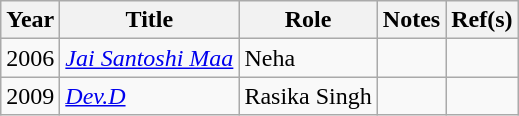<table class="wikitable">
<tr>
<th scope="col">Year</th>
<th scope="col">Title</th>
<th scope="col">Role</th>
<th class="unsortable">Notes</th>
<th class="unsortable">Ref(s)</th>
</tr>
<tr>
<td>2006</td>
<td><em><a href='#'>Jai Santoshi Maa</a></em></td>
<td>Neha</td>
<td></td>
<td style="text-align:center;"></td>
</tr>
<tr>
<td>2009</td>
<td><em><a href='#'>Dev.D</a></em></td>
<td>Rasika Singh</td>
<td></td>
<td style="text-align:center;"></td>
</tr>
</table>
